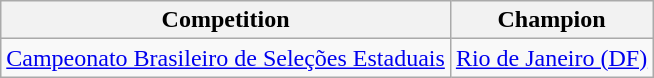<table class="wikitable">
<tr>
<th>Competition</th>
<th>Champion</th>
</tr>
<tr>
<td><a href='#'>Campeonato Brasileiro de Seleções Estaduais</a></td>
<td><a href='#'>Rio de Janeiro (DF)</a></td>
</tr>
</table>
